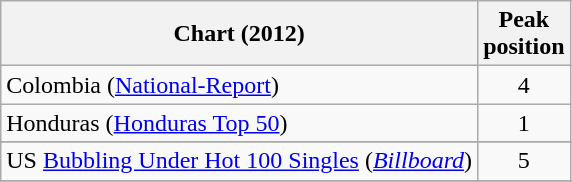<table class="wikitable sortable">
<tr>
<th>Chart (2012)</th>
<th>Peak<br>position</th>
</tr>
<tr>
<td>Colombia (<a href='#'>National-Report</a>)</td>
<td align="center">4</td>
</tr>
<tr>
<td>Honduras (<a href='#'>Honduras Top 50</a>)</td>
<td style="text-align:center;">1</td>
</tr>
<tr>
</tr>
<tr>
<td>US <a href='#'>Bubbling Under Hot 100 Singles</a> (<a href='#'><em>Billboard</em></a>)</td>
<td align="center">5</td>
</tr>
<tr>
</tr>
<tr>
</tr>
<tr>
</tr>
<tr>
</tr>
</table>
